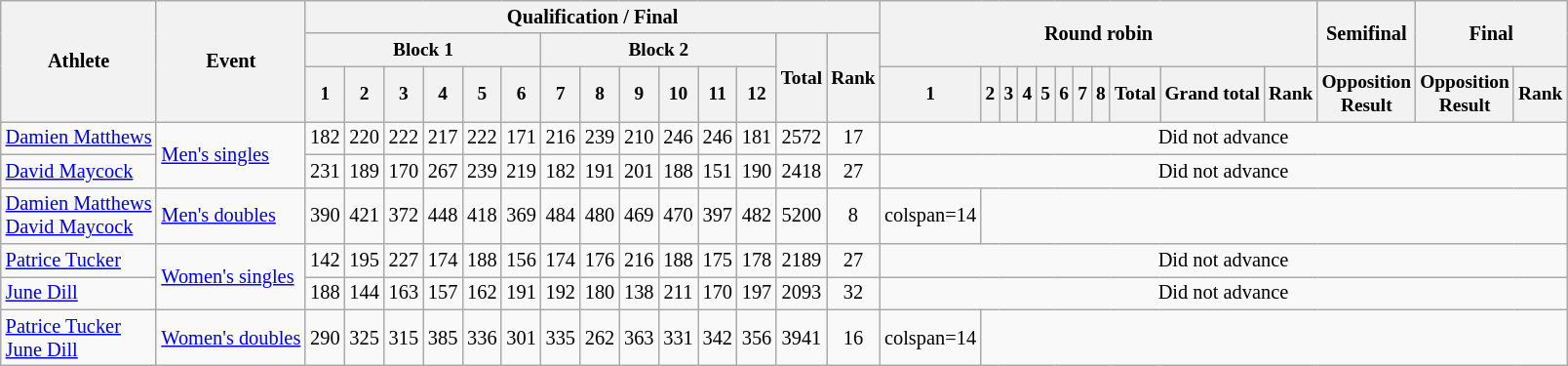<table class=wikitable style=font-size:85%;text-align:center>
<tr>
<th rowspan=3>Athlete</th>
<th rowspan=3>Event</th>
<th colspan=14>Qualification / Final</th>
<th colspan=11 rowspan=2>Round robin</th>
<th rowspan=2>Semifinal</th>
<th rowspan=2 colspan=2>Final</th>
</tr>
<tr style=font-size:95%>
<th colspan=6>Block 1</th>
<th colspan=6>Block 2</th>
<th rowspan=2>Total</th>
<th rowspan=2>Rank</th>
</tr>
<tr style=font-size:95%>
<th>1</th>
<th>2</th>
<th>3</th>
<th>4</th>
<th>5</th>
<th>6</th>
<th>7</th>
<th>8</th>
<th>9</th>
<th>10</th>
<th>11</th>
<th>12</th>
<th>1</th>
<th>2</th>
<th>3</th>
<th>4</th>
<th>5</th>
<th>6</th>
<th>7</th>
<th>8</th>
<th>Total</th>
<th>Grand total</th>
<th>Rank</th>
<th>Opposition<br>Result</th>
<th>Opposition<br>Result</th>
<th>Rank</th>
</tr>
<tr>
<td align=left><a href='#'>Damien Matthews</a></td>
<td align=left rowspan=2><a href='#'>Men's singles</a></td>
<td>182</td>
<td>220</td>
<td>222</td>
<td>217</td>
<td>222</td>
<td>171</td>
<td>216</td>
<td>239</td>
<td>210</td>
<td>246</td>
<td>246</td>
<td>181</td>
<td>2572</td>
<td>17</td>
<td colspan=14>Did not advance</td>
</tr>
<tr>
<td align=left><a href='#'>David Maycock</a></td>
<td>231</td>
<td>189</td>
<td>170</td>
<td>267</td>
<td>239</td>
<td>219</td>
<td>182</td>
<td>191</td>
<td>201</td>
<td>188</td>
<td>151</td>
<td>190</td>
<td>2418</td>
<td>27</td>
<td colspan=14>Did not advance</td>
</tr>
<tr>
<td align=left><a href='#'>Damien Matthews</a><br><a href='#'>David Maycock</a></td>
<td align=left><a href='#'>Men's doubles</a></td>
<td>390</td>
<td>421</td>
<td>372</td>
<td>448</td>
<td>418</td>
<td>369</td>
<td>484</td>
<td>480</td>
<td>469</td>
<td>470</td>
<td>397</td>
<td>482</td>
<td>5200</td>
<td>8</td>
<td>colspan=14 </td>
</tr>
<tr>
<td align=left><a href='#'>Patrice Tucker</a></td>
<td align=left rowspan=2><a href='#'>Women's singles</a></td>
<td>142</td>
<td>195</td>
<td>227</td>
<td>174</td>
<td>188</td>
<td>156</td>
<td>174</td>
<td>176</td>
<td>216</td>
<td>188</td>
<td>175</td>
<td>178</td>
<td>2189</td>
<td>27</td>
<td colspan=14>Did not advance</td>
</tr>
<tr>
<td align=left><a href='#'>June Dill</a></td>
<td>188</td>
<td>144</td>
<td>163</td>
<td>157</td>
<td>162</td>
<td>191</td>
<td>192</td>
<td>180</td>
<td>138</td>
<td>211</td>
<td>170</td>
<td>197</td>
<td>2093</td>
<td>32</td>
<td colspan=14>Did not advance</td>
</tr>
<tr>
<td align=left><a href='#'>Patrice Tucker</a><br><a href='#'>June Dill</a></td>
<td align=left><a href='#'>Women's doubles</a></td>
<td>290</td>
<td>325</td>
<td>315</td>
<td>385</td>
<td>336</td>
<td>301</td>
<td>335</td>
<td>262</td>
<td>363</td>
<td>331</td>
<td>342</td>
<td>356</td>
<td>3941</td>
<td>16</td>
<td>colspan=14 </td>
</tr>
</table>
